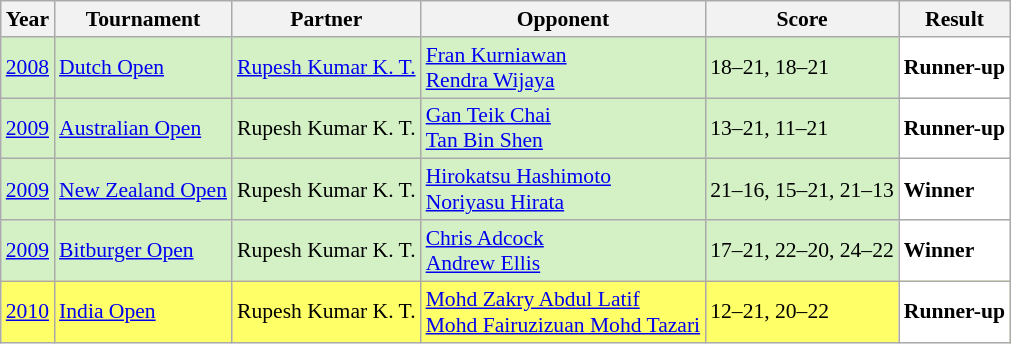<table class="sortable wikitable" style="font-size: 90%;">
<tr>
<th>Year</th>
<th>Tournament</th>
<th>Partner</th>
<th>Opponent</th>
<th>Score</th>
<th>Result</th>
</tr>
<tr style="background:#D4F1C5">
<td align="center"><a href='#'>2008</a></td>
<td align="left"><a href='#'>Dutch Open</a></td>
<td align="left"> <a href='#'>Rupesh Kumar K. T.</a></td>
<td align="left"> <a href='#'>Fran Kurniawan</a> <br>  <a href='#'>Rendra Wijaya</a></td>
<td align="left">18–21, 18–21</td>
<td style="text-align:left; background:white"> <strong>Runner-up</strong></td>
</tr>
<tr style="background:#D4F1C5">
<td align="center"><a href='#'>2009</a></td>
<td align="left"><a href='#'>Australian Open</a></td>
<td align="left"> Rupesh Kumar K. T.</td>
<td align="left"> <a href='#'>Gan Teik Chai</a> <br>  <a href='#'>Tan Bin Shen</a></td>
<td align="left">13–21, 11–21</td>
<td style="text-align:left; background:white"> <strong>Runner-up</strong></td>
</tr>
<tr style="background:#D4F1C5">
<td align="center"><a href='#'>2009</a></td>
<td align="left"><a href='#'>New Zealand Open</a></td>
<td align="left"> Rupesh Kumar K. T.</td>
<td align="left"> <a href='#'>Hirokatsu Hashimoto</a> <br>  <a href='#'>Noriyasu Hirata</a></td>
<td align="left">21–16, 15–21, 21–13</td>
<td style="text-align:left; background:white"> <strong>Winner</strong></td>
</tr>
<tr style="background:#D4F1C5">
<td align="center"><a href='#'>2009</a></td>
<td align="left"><a href='#'>Bitburger Open</a></td>
<td align="left"> Rupesh Kumar K. T.</td>
<td align="left"> <a href='#'>Chris Adcock</a> <br>  <a href='#'>Andrew Ellis</a></td>
<td align="left">17–21, 22–20, 24–22</td>
<td style="text-align:left; background:white"> <strong>Winner</strong></td>
</tr>
<tr style="background:#FFFF67">
<td align="center"><a href='#'>2010</a></td>
<td align="left"><a href='#'>India Open</a></td>
<td align="left"> Rupesh Kumar K. T.</td>
<td align="left"> <a href='#'>Mohd Zakry Abdul Latif</a> <br>  <a href='#'>Mohd Fairuzizuan Mohd Tazari</a></td>
<td align="left">12–21, 20–22</td>
<td style="text-align:left; background:white"> <strong>Runner-up</strong></td>
</tr>
</table>
